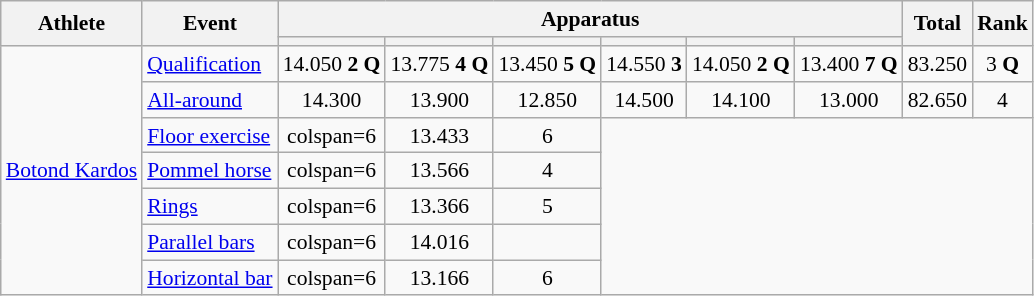<table class="wikitable" style="font-size:90%">
<tr>
<th rowspan=2>Athlete</th>
<th rowspan=2>Event</th>
<th colspan =6>Apparatus</th>
<th rowspan=2>Total</th>
<th rowspan=2>Rank</th>
</tr>
<tr style="font-size:95%">
<th></th>
<th></th>
<th></th>
<th></th>
<th></th>
<th></th>
</tr>
<tr align=center>
<td align=left rowspan=7><a href='#'>Botond Kardos</a></td>
<td align=left><a href='#'>Qualification</a></td>
<td>14.050	<strong>2 Q		</strong></td>
<td>13.775	<strong>4 Q</strong></td>
<td>13.450	<strong>5 Q</strong></td>
<td>14.550	<strong>3</strong></td>
<td>14.050	<strong>2 Q</strong></td>
<td>13.400	<strong>7 Q</strong></td>
<td>83.250</td>
<td>3 <strong>Q</strong></td>
</tr>
<tr align=center>
<td align=left><a href='#'>All-around</a></td>
<td>14.300</td>
<td>13.900</td>
<td>12.850</td>
<td>14.500</td>
<td>14.100</td>
<td>13.000</td>
<td>82.650</td>
<td>4</td>
</tr>
<tr align=center>
<td align=left><a href='#'>Floor exercise</a></td>
<td>colspan=6 </td>
<td>13.433</td>
<td>6</td>
</tr>
<tr align=center>
<td align=left><a href='#'>Pommel horse</a></td>
<td>colspan=6 </td>
<td>13.566</td>
<td>4</td>
</tr>
<tr align=center>
<td align=left><a href='#'>Rings</a></td>
<td>colspan=6 </td>
<td>13.366</td>
<td>5</td>
</tr>
<tr align=center>
<td align=left><a href='#'>Parallel bars</a></td>
<td>colspan=6 </td>
<td>14.016</td>
<td></td>
</tr>
<tr align=center>
<td align=left><a href='#'>Horizontal bar</a></td>
<td>colspan=6 </td>
<td>13.166</td>
<td>6</td>
</tr>
</table>
